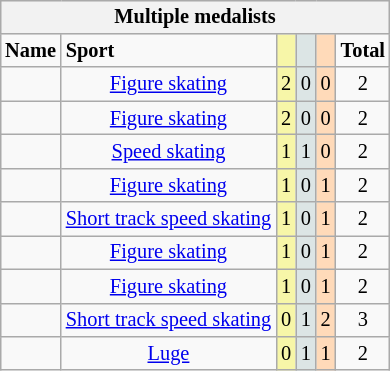<table class="wikitable" style="font-size:85%; float:right;clear:right;margin-left:1em;">
<tr style="background:#efefef;">
<th colspan=7>Multiple medalists</th>
</tr>
<tr align=centre>
<td><strong>Name</strong></td>
<td><strong>Sport</strong></td>
<td style="background:#f7f6a8;"></td>
<td style="background:#dce5e5;"></td>
<td style="background:#ffdab9;"></td>
<td><strong>Total</strong></td>
</tr>
<tr align=center>
<td></td>
<td><a href='#'>Figure skating</a></td>
<td style="background:#f7f6a8;">2</td>
<td style="background:#dce5e5;">0</td>
<td style="background:#ffdab9;">0</td>
<td>2</td>
</tr>
<tr align=center>
<td></td>
<td><a href='#'>Figure skating</a></td>
<td style="background:#f7f6a8;">2</td>
<td style="background:#dce5e5;">0</td>
<td style="background:#ffdab9;">0</td>
<td>2</td>
</tr>
<tr align=center>
<td></td>
<td><a href='#'>Speed skating</a></td>
<td style="background:#f7f6a8;">1</td>
<td style="background:#dce5e5;">1</td>
<td style="background:#ffdab9;">0</td>
<td>2</td>
</tr>
<tr align=center>
<td></td>
<td><a href='#'>Figure skating</a></td>
<td style="background:#f7f6a8;">1</td>
<td style="background:#dce5e5;">0</td>
<td style="background:#ffdab9;">1</td>
<td>2</td>
</tr>
<tr align=center>
<td></td>
<td><a href='#'>Short track speed skating</a></td>
<td style="background:#f7f6a8;">1</td>
<td style="background:#dce5e5;">0</td>
<td style="background:#ffdab9;">1</td>
<td>2</td>
</tr>
<tr align=center>
<td></td>
<td><a href='#'>Figure skating</a></td>
<td style="background:#f7f6a8;">1</td>
<td style="background:#dce5e5;">0</td>
<td style="background:#ffdab9;">1</td>
<td>2</td>
</tr>
<tr align=center>
<td></td>
<td><a href='#'>Figure skating</a></td>
<td style="background:#f7f6a8;">1</td>
<td style="background:#dce5e5;">0</td>
<td style="background:#ffdab9;">1</td>
<td>2</td>
</tr>
<tr align=center>
<td></td>
<td><a href='#'>Short track speed skating</a></td>
<td style="background:#f7f6a8;">0</td>
<td style="background:#dce5e5;">1</td>
<td style="background:#ffdab9;">2</td>
<td>3</td>
</tr>
<tr align=center>
<td></td>
<td><a href='#'>Luge</a></td>
<td style="background:#f7f6a8;">0</td>
<td style="background:#dce5e5;">1</td>
<td style="background:#ffdab9;">1</td>
<td>2</td>
</tr>
</table>
